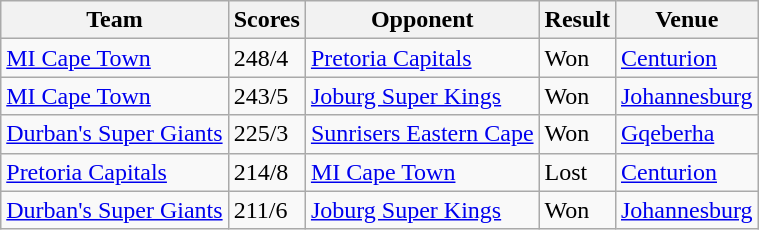<table class="wikitable">
<tr>
<th>Team</th>
<th>Scores</th>
<th>Opponent</th>
<th>Result</th>
<th>Venue</th>
</tr>
<tr>
<td><a href='#'>MI Cape Town</a></td>
<td>248/4</td>
<td><a href='#'>Pretoria Capitals</a></td>
<td>Won</td>
<td><a href='#'>Centurion</a></td>
</tr>
<tr>
<td><a href='#'>MI Cape Town</a></td>
<td>243/5</td>
<td><a href='#'>Joburg Super Kings</a></td>
<td>Won</td>
<td><a href='#'>Johannesburg</a></td>
</tr>
<tr>
<td><a href='#'>Durban's Super Giants</a></td>
<td>225/3</td>
<td><a href='#'>Sunrisers Eastern Cape</a></td>
<td>Won</td>
<td><a href='#'>Gqeberha</a></td>
</tr>
<tr>
<td><a href='#'>Pretoria Capitals</a></td>
<td>214/8</td>
<td><a href='#'>MI Cape Town</a></td>
<td>Lost</td>
<td><a href='#'>Centurion</a></td>
</tr>
<tr>
<td><a href='#'>Durban's Super Giants</a></td>
<td>211/6</td>
<td><a href='#'>Joburg Super Kings</a></td>
<td>Won</td>
<td><a href='#'>Johannesburg</a></td>
</tr>
</table>
